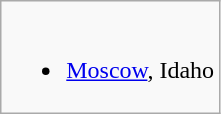<table class="wikitable">
<tr valign="top">
<td><br><ul><li> <a href='#'>Moscow</a>, Idaho</li></ul></td>
</tr>
</table>
